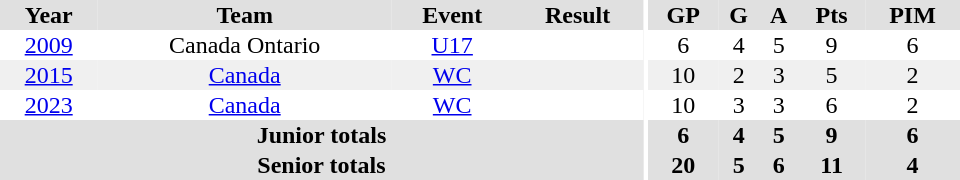<table border="0" cellpadding="1" cellspacing="0" ID="Table3" style="text-align:center; width:40em;">
<tr bgcolor="#e0e0e0">
<th>Year</th>
<th>Team</th>
<th>Event</th>
<th>Result</th>
<th rowspan="99" bgcolor="#ffffff"></th>
<th>GP</th>
<th>G</th>
<th>A</th>
<th>Pts</th>
<th>PIM</th>
</tr>
<tr>
<td><a href='#'>2009</a></td>
<td>Canada Ontario</td>
<td><a href='#'>U17</a></td>
<td></td>
<td>6</td>
<td>4</td>
<td>5</td>
<td>9</td>
<td>6</td>
</tr>
<tr bgcolor="#f0f0f0">
<td><a href='#'>2015</a></td>
<td><a href='#'>Canada</a></td>
<td><a href='#'>WC</a></td>
<td></td>
<td>10</td>
<td>2</td>
<td>3</td>
<td>5</td>
<td>2</td>
</tr>
<tr>
<td><a href='#'>2023</a></td>
<td><a href='#'>Canada</a></td>
<td><a href='#'>WC</a></td>
<td></td>
<td>10</td>
<td>3</td>
<td>3</td>
<td>6</td>
<td>2</td>
</tr>
<tr bgcolor="#e0e0e0">
<th colspan="4">Junior totals</th>
<th>6</th>
<th>4</th>
<th>5</th>
<th>9</th>
<th>6</th>
</tr>
<tr bgcolor="#e0e0e0">
<th colspan="4">Senior totals</th>
<th>20</th>
<th>5</th>
<th>6</th>
<th>11</th>
<th>4</th>
</tr>
</table>
